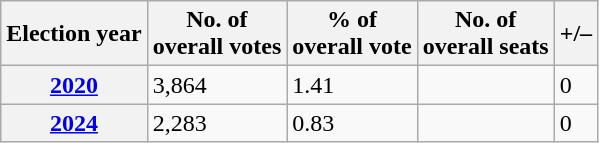<table class=wikitable>
<tr>
<th>Election year</th>
<th>No. of<br>overall votes</th>
<th>% of<br>overall vote</th>
<th>No. of<br>overall seats</th>
<th>+/–</th>
</tr>
<tr>
<th><a href='#'>2020</a></th>
<td>3,864</td>
<td>1.41</td>
<td></td>
<td> 0</td>
</tr>
<tr>
<th><a href='#'>2024</a></th>
<td>2,283</td>
<td>0.83</td>
<td></td>
<td> 0</td>
</tr>
</table>
